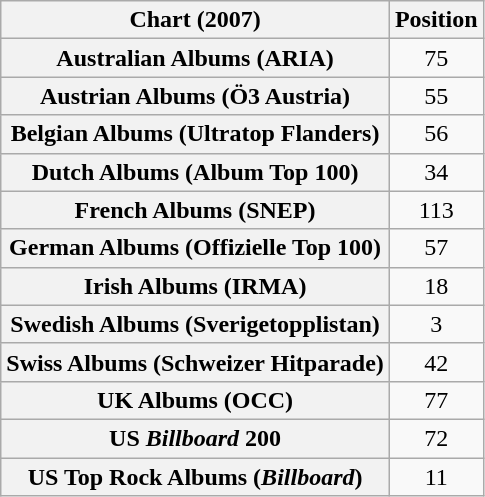<table class="wikitable plainrowheaders sortable">
<tr>
<th>Chart (2007)</th>
<th>Position</th>
</tr>
<tr>
<th scope="row">Australian Albums (ARIA)</th>
<td style="text-align:center;">75</td>
</tr>
<tr>
<th scope="row">Austrian Albums (Ö3 Austria)</th>
<td style="text-align:center;">55</td>
</tr>
<tr>
<th scope="row">Belgian Albums (Ultratop Flanders)</th>
<td style="text-align:center;">56</td>
</tr>
<tr>
<th scope="row">Dutch Albums (Album Top 100)</th>
<td style="text-align:center;">34</td>
</tr>
<tr>
<th scope="row">French Albums (SNEP)</th>
<td style="text-align:center;">113</td>
</tr>
<tr>
<th scope="row">German Albums (Offizielle Top 100)</th>
<td style="text-align:center;">57</td>
</tr>
<tr>
<th scope="row">Irish Albums (IRMA)</th>
<td style="text-align:center;">18</td>
</tr>
<tr>
<th scope="row">Swedish Albums (Sverigetopplistan)</th>
<td style="text-align:center;">3</td>
</tr>
<tr>
<th scope="row">Swiss Albums (Schweizer Hitparade)</th>
<td style="text-align:center;">42</td>
</tr>
<tr>
<th scope="row">UK Albums (OCC)</th>
<td style="text-align:center;">77</td>
</tr>
<tr>
<th scope="row">US <em>Billboard</em> 200</th>
<td style="text-align:center;">72</td>
</tr>
<tr>
<th scope="row">US Top Rock Albums (<em>Billboard</em>)</th>
<td style="text-align:center;">11</td>
</tr>
</table>
